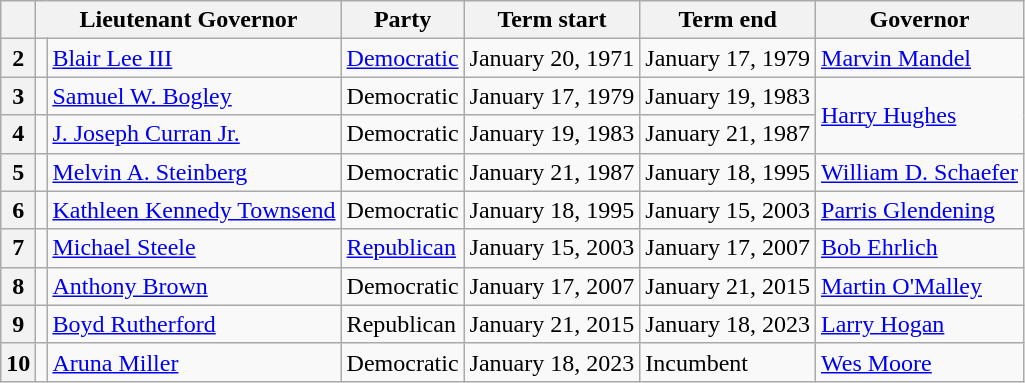<table class="wikitable">
<tr>
<th></th>
<th colspan=2>Lieutenant Governor</th>
<th>Party</th>
<th>Term start</th>
<th>Term end</th>
<th>Governor</th>
</tr>
<tr>
<th>2</th>
<td></td>
<td><a href='#'>Blair Lee III</a></td>
<td><a href='#'>Democratic</a></td>
<td>January 20, 1971</td>
<td>January 17, 1979</td>
<td><a href='#'>Marvin Mandel</a></td>
</tr>
<tr>
<th>3</th>
<td></td>
<td><a href='#'>Samuel W. Bogley</a></td>
<td>Democratic</td>
<td>January 17, 1979</td>
<td>January 19, 1983</td>
<td rowspan=2><a href='#'>Harry Hughes</a></td>
</tr>
<tr>
<th>4</th>
<td></td>
<td><a href='#'>J. Joseph Curran Jr.</a></td>
<td>Democratic</td>
<td>January 19, 1983</td>
<td>January 21, 1987</td>
</tr>
<tr>
<th>5</th>
<td></td>
<td><a href='#'>Melvin A. Steinberg</a></td>
<td>Democratic</td>
<td>January 21, 1987</td>
<td>January 18, 1995</td>
<td><a href='#'>William D. Schaefer</a></td>
</tr>
<tr>
<th>6</th>
<td></td>
<td><a href='#'>Kathleen Kennedy Townsend</a></td>
<td>Democratic</td>
<td>January 18, 1995</td>
<td>January 15, 2003</td>
<td><a href='#'>Parris Glendening</a></td>
</tr>
<tr>
<th>7</th>
<td></td>
<td><a href='#'>Michael Steele</a></td>
<td><a href='#'>Republican</a></td>
<td>January 15, 2003</td>
<td>January 17, 2007</td>
<td><a href='#'>Bob Ehrlich</a></td>
</tr>
<tr>
<th>8</th>
<td></td>
<td><a href='#'>Anthony Brown</a></td>
<td>Democratic</td>
<td>January 17, 2007</td>
<td>January 21, 2015</td>
<td><a href='#'>Martin O'Malley</a></td>
</tr>
<tr>
<th>9</th>
<td></td>
<td><a href='#'>Boyd Rutherford</a></td>
<td>Republican</td>
<td>January 21, 2015</td>
<td>January 18, 2023</td>
<td><a href='#'>Larry Hogan</a></td>
</tr>
<tr>
<th>10</th>
<td></td>
<td><a href='#'>Aruna Miller</a></td>
<td>Democratic</td>
<td>January 18, 2023</td>
<td>Incumbent</td>
<td><a href='#'>Wes Moore</a></td>
</tr>
</table>
